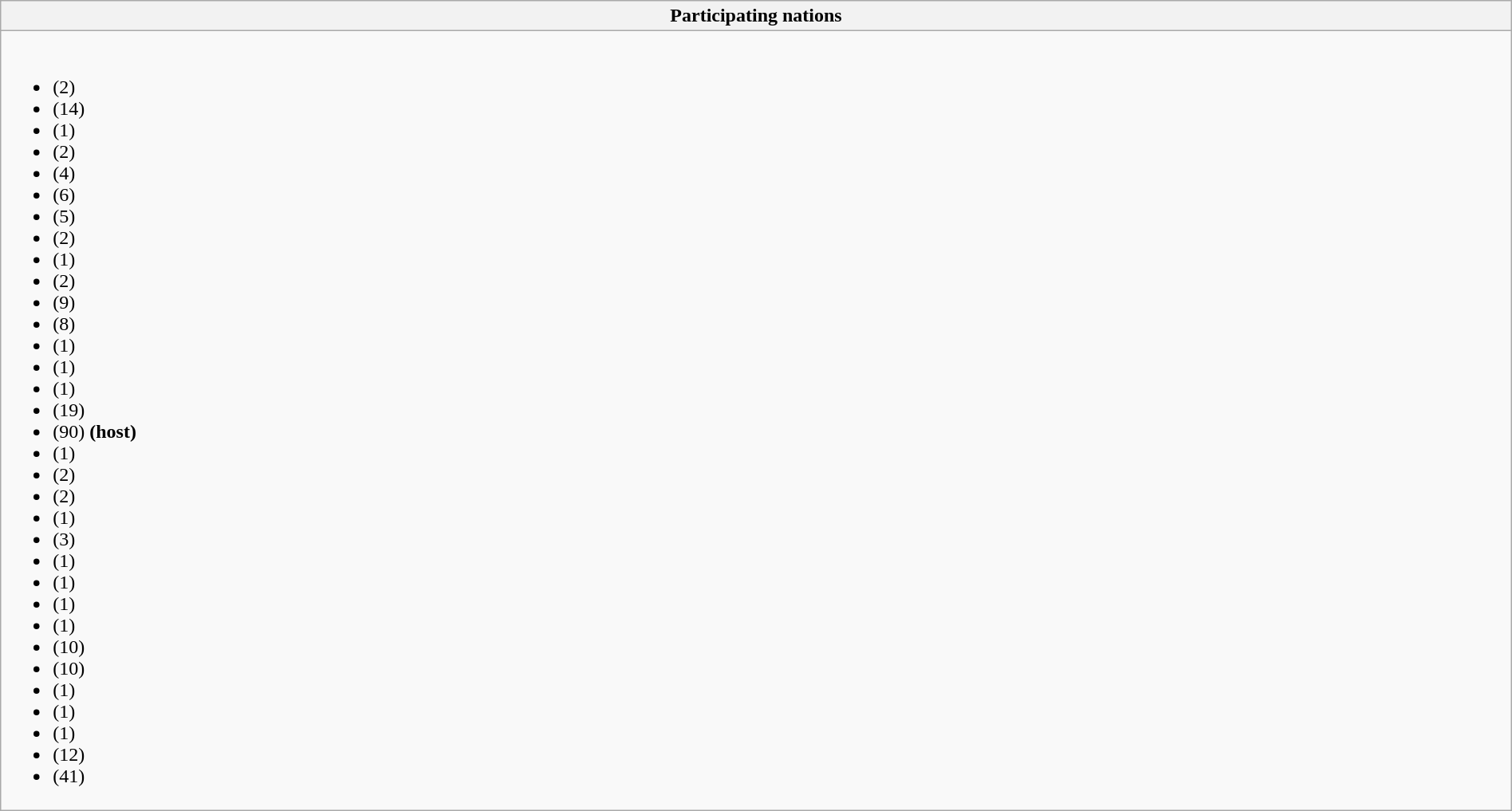<table class="wikitable collapsible" style="width:100%;">
<tr>
<th>Participating nations</th>
</tr>
<tr>
<td><br><ul><li> (2)</li><li> (14)</li><li> (1)</li><li> (2)</li><li> (4)</li><li> (6)</li><li> (5)</li><li> (2)</li><li> (1)</li><li> (2)</li><li> (9)</li><li> (8)</li><li> (1)</li><li> (1)</li><li> (1)</li><li> (19)</li><li> (90) <strong>(host)</strong></li><li> (1)</li><li> (2)</li><li> (2)</li><li> (1)</li><li> (3)</li><li> (1)</li><li> (1)</li><li> (1)</li><li> (1)</li><li> (10)</li><li> (10)</li><li> (1)</li><li> (1)</li><li> (1)</li><li> (12)</li><li> (41)</li></ul></td>
</tr>
</table>
